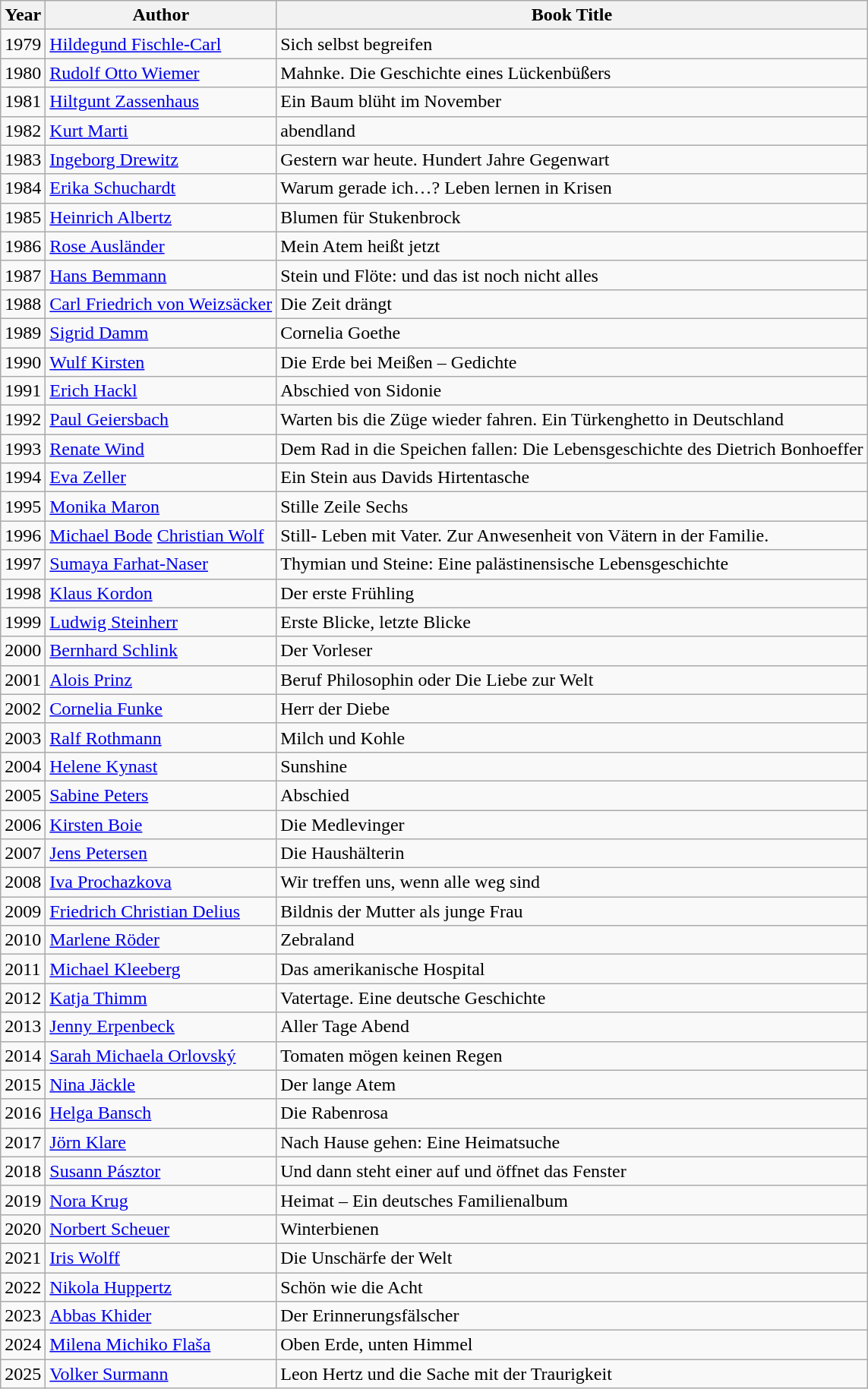<table class="wikitable">
<tr>
<th>Year</th>
<th>Author</th>
<th>Book Title</th>
</tr>
<tr>
<td>1979</td>
<td><a href='#'>Hildegund Fischle-Carl</a></td>
<td>Sich selbst begreifen</td>
</tr>
<tr>
<td>1980</td>
<td><a href='#'>Rudolf Otto Wiemer</a></td>
<td>Mahnke. Die Geschichte eines Lückenbüßers</td>
</tr>
<tr>
<td>1981</td>
<td><a href='#'>Hiltgunt Zassenhaus</a></td>
<td>Ein Baum blüht im November</td>
</tr>
<tr>
<td>1982</td>
<td><a href='#'>Kurt Marti</a></td>
<td>abendland</td>
</tr>
<tr>
<td>1983</td>
<td><a href='#'>Ingeborg Drewitz</a></td>
<td>Gestern war heute. Hundert Jahre Gegenwart</td>
</tr>
<tr>
<td>1984</td>
<td><a href='#'>Erika Schuchardt</a></td>
<td>Warum gerade ich…? Leben lernen in Krisen</td>
</tr>
<tr>
<td>1985</td>
<td><a href='#'>Heinrich Albertz</a></td>
<td>Blumen für Stukenbrock</td>
</tr>
<tr>
<td>1986</td>
<td><a href='#'>Rose Ausländer</a></td>
<td>Mein Atem heißt jetzt</td>
</tr>
<tr>
<td>1987</td>
<td><a href='#'>Hans Bemmann</a></td>
<td>Stein und Flöte: und das ist noch nicht alles</td>
</tr>
<tr>
<td>1988</td>
<td><a href='#'>Carl Friedrich von Weizsäcker</a></td>
<td>Die Zeit drängt</td>
</tr>
<tr>
<td>1989</td>
<td><a href='#'>Sigrid Damm</a></td>
<td>Cornelia Goethe</td>
</tr>
<tr>
<td>1990</td>
<td><a href='#'>Wulf Kirsten</a></td>
<td>Die Erde bei Meißen – Gedichte</td>
</tr>
<tr>
<td>1991</td>
<td><a href='#'>Erich Hackl</a></td>
<td>Abschied von Sidonie</td>
</tr>
<tr>
<td>1992</td>
<td><a href='#'>Paul Geiersbach</a></td>
<td>Warten bis die Züge wieder fahren. Ein Türkenghetto in Deutschland</td>
</tr>
<tr>
<td>1993</td>
<td><a href='#'>Renate Wind</a></td>
<td>Dem Rad in die Speichen fallen: Die Lebensgeschichte des Dietrich Bonhoeffer</td>
</tr>
<tr>
<td>1994</td>
<td><a href='#'>Eva Zeller</a></td>
<td>Ein Stein aus Davids Hirtentasche</td>
</tr>
<tr>
<td>1995</td>
<td><a href='#'>Monika Maron</a></td>
<td>Stille Zeile Sechs</td>
</tr>
<tr>
<td>1996</td>
<td><a href='#'>Michael Bode</a> <a href='#'>Christian Wolf</a></td>
<td>Still- Leben mit Vater. Zur Anwesenheit von Vätern in der Familie.</td>
</tr>
<tr>
<td>1997</td>
<td><a href='#'>Sumaya Farhat-Naser</a></td>
<td>Thymian und Steine: Eine palästinensische Lebensgeschichte</td>
</tr>
<tr>
<td>1998</td>
<td><a href='#'>Klaus Kordon</a></td>
<td>Der erste Frühling</td>
</tr>
<tr>
<td>1999</td>
<td><a href='#'>Ludwig Steinherr</a></td>
<td>Erste Blicke, letzte Blicke</td>
</tr>
<tr>
<td>2000</td>
<td><a href='#'>Bernhard Schlink</a></td>
<td>Der Vorleser</td>
</tr>
<tr>
<td>2001</td>
<td><a href='#'>Alois Prinz</a></td>
<td>Beruf Philosophin oder Die Liebe zur Welt</td>
</tr>
<tr>
<td>2002</td>
<td><a href='#'>Cornelia Funke</a></td>
<td>Herr der Diebe</td>
</tr>
<tr>
<td>2003</td>
<td><a href='#'>Ralf Rothmann</a></td>
<td>Milch und Kohle</td>
</tr>
<tr>
<td>2004</td>
<td><a href='#'>Helene Kynast</a></td>
<td>Sunshine</td>
</tr>
<tr>
<td>2005</td>
<td><a href='#'>Sabine Peters</a></td>
<td>Abschied</td>
</tr>
<tr>
<td>2006</td>
<td><a href='#'>Kirsten Boie</a></td>
<td>Die Medlevinger</td>
</tr>
<tr>
<td>2007</td>
<td><a href='#'>Jens Petersen</a></td>
<td>Die Haushälterin</td>
</tr>
<tr>
<td>2008</td>
<td><a href='#'>Iva Prochazkova</a></td>
<td>Wir treffen uns, wenn alle weg sind</td>
</tr>
<tr>
<td>2009</td>
<td><a href='#'>Friedrich Christian Delius</a></td>
<td>Bildnis der Mutter als junge Frau</td>
</tr>
<tr>
<td>2010</td>
<td><a href='#'>Marlene Röder</a></td>
<td>Zebraland</td>
</tr>
<tr>
<td>2011</td>
<td><a href='#'>Michael Kleeberg</a></td>
<td>Das amerikanische Hospital</td>
</tr>
<tr>
<td>2012</td>
<td><a href='#'>Katja Thimm</a></td>
<td>Vatertage. Eine deutsche Geschichte</td>
</tr>
<tr>
<td>2013</td>
<td><a href='#'>Jenny Erpenbeck</a></td>
<td>Aller Tage Abend</td>
</tr>
<tr>
<td>2014</td>
<td><a href='#'>Sarah Michaela Orlovský</a></td>
<td>Tomaten mögen keinen Regen</td>
</tr>
<tr>
<td>2015</td>
<td><a href='#'>Nina Jäckle</a></td>
<td>Der lange Atem</td>
</tr>
<tr>
<td>2016</td>
<td><a href='#'>Helga Bansch</a></td>
<td>Die Rabenrosa</td>
</tr>
<tr>
<td>2017</td>
<td><a href='#'>Jörn Klare</a></td>
<td>Nach Hause gehen: Eine Heimatsuche</td>
</tr>
<tr>
<td>2018</td>
<td><a href='#'>Susann Pásztor</a></td>
<td>Und dann steht einer auf und öffnet das Fenster</td>
</tr>
<tr>
<td>2019</td>
<td><a href='#'>Nora Krug</a></td>
<td>Heimat – Ein deutsches Familienalbum</td>
</tr>
<tr>
<td>2020</td>
<td><a href='#'>Norbert Scheuer</a></td>
<td>Winterbienen</td>
</tr>
<tr>
<td>2021</td>
<td><a href='#'>Iris Wolff</a></td>
<td>Die Unschärfe der Welt</td>
</tr>
<tr>
<td>2022</td>
<td><a href='#'>Nikola Huppertz</a></td>
<td>Schön wie die Acht</td>
</tr>
<tr>
<td>2023</td>
<td><a href='#'>Abbas Khider</a></td>
<td>Der Erinnerungsfälscher</td>
</tr>
<tr>
<td>2024</td>
<td><a href='#'>Milena Michiko Flaša</a></td>
<td>Oben Erde, unten Himmel</td>
</tr>
<tr>
<td>2025</td>
<td><a href='#'>Volker Surmann</a></td>
<td>Leon Hertz und die Sache mit der Traurigkeit</td>
</tr>
</table>
